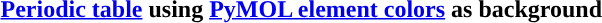<table class="collapsible ">
<tr>
<th colspan=20 style="background:"><a href='#'>Periodic table</a> using <a href='#'>PyMOL element colors</a> as background</th>
</tr>
<tr>
<td></td>
<td></td>
<td colspan="17"></td>
<td></td>
</tr>
<tr>
<td></td>
<td></td>
<td></td>
<td colspan="11"></td>
<td></td>
<td></td>
<td></td>
<td></td>
<td></td>
<td></td>
</tr>
<tr>
<td></td>
<td></td>
<td></td>
<td colspan="11"></td>
<td></td>
<td></td>
<td></td>
<td></td>
<td></td>
<td></td>
</tr>
<tr>
<td></td>
<td></td>
<td></td>
<td></td>
<td></td>
<td></td>
<td></td>
<td></td>
<td></td>
<td></td>
<td></td>
<td></td>
<td></td>
<td></td>
<td></td>
<td></td>
<td></td>
<td></td>
<td></td>
<td></td>
</tr>
<tr>
<td></td>
<td></td>
<td></td>
<td></td>
<td></td>
<td></td>
<td></td>
<td></td>
<td></td>
<td></td>
<td></td>
<td></td>
<td></td>
<td></td>
<td></td>
<td></td>
<td></td>
<td></td>
<td></td>
<td></td>
</tr>
<tr>
<td></td>
<td></td>
<td></td>
<td></td>
<td></td>
<td></td>
<td></td>
<td></td>
<td></td>
<td></td>
<td></td>
<td></td>
<td></td>
<td></td>
<td></td>
<td></td>
<td></td>
<td></td>
<td></td>
<td></td>
</tr>
<tr>
<td></td>
<td></td>
<td></td>
<td></td>
<td></td>
<td></td>
<td></td>
<td></td>
<td></td>
<td></td>
<td></td>
<td></td>
<td></td>
<td></td>
<td></td>
<td></td>
<td></td>
<td></td>
<td></td>
<td></td>
</tr>
<tr>
<td><br></td>
</tr>
<tr>
<td colspan="3"></td>
<td></td>
<td></td>
<td></td>
<td></td>
<td></td>
<td></td>
<td></td>
<td></td>
<td></td>
<td></td>
<td></td>
<td></td>
<td></td>
<td></td>
<td></td>
</tr>
<tr>
<td colspan="1"></td>
</tr>
<tr>
<td colspan="3"></td>
<td></td>
<td></td>
<td></td>
<td></td>
<td></td>
<td></td>
<td></td>
<td></td>
<td></td>
<td></td>
<td></td>
<td></td>
<td></td>
<td></td>
<td></td>
<td></td>
</tr>
</table>
